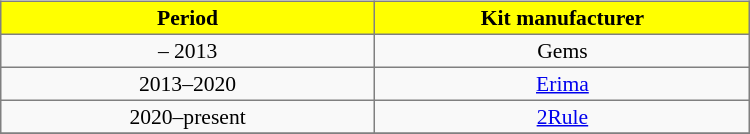<table width=50% align="left">
<tr>
<td valign=top width=60%><br><table align=center border=1 width=80% cellpadding="2" cellspacing="0" border=" 1px #aaa solid" style="background: #f9f9f9; border-collapse: collapse; font-size: 90%; text-align: center">
<tr align=center bgcolor=yellow style=“color:black;">
<th width=50%><span>Period</span></th>
<th width=50%><span>Kit manufacturer</span></th>
</tr>
<tr>
<td align=center> – 2013</td>
<td> Gems</td>
</tr>
<tr>
<td align=center>2013–2020</td>
<td> <a href='#'>Erima</a></td>
</tr>
<tr>
<td align=center>2020–present</td>
<td> <a href='#'>2Rule</a></td>
</tr>
<tr>
</tr>
</table>
</td>
</tr>
</table>
